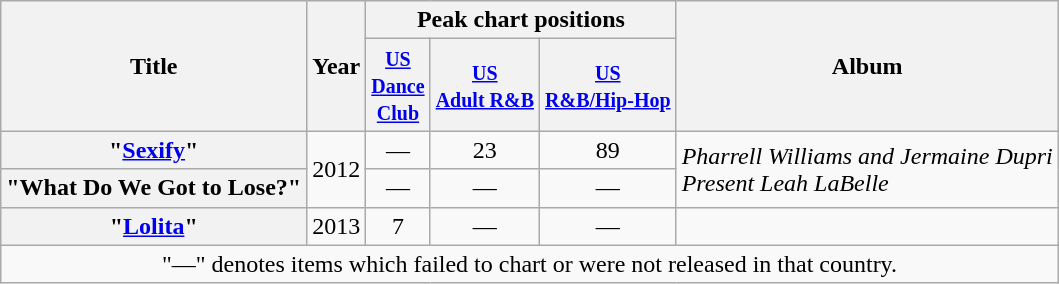<table class="wikitable plainrowheaders">
<tr>
<th scope="col" rowspan="2">Title</th>
<th scope="col" rowspan="2">Year</th>
<th scope="col" colspan="3">Peak chart positions</th>
<th scope="col" rowspan="2">Album</th>
</tr>
<tr>
<th scope="col"><small><a href='#'>US<br>Dance<br>Club</a><br></small></th>
<th scope="col"><small><a href='#'>US<br>Adult R&B</a><br></small></th>
<th scope="col"><small><a href='#'>US<br>R&B/Hip-Hop</a><br></small></th>
</tr>
<tr>
<th scope="row">"<a href='#'>Sexify</a>"</th>
<td rowspan="2">2012</td>
<td align="center">—</td>
<td align="center">23</td>
<td align="center">89</td>
<td rowspan="2"><em>Pharrell Williams and Jermaine Dupri<br> Present Leah LaBelle</em></td>
</tr>
<tr>
<th scope="row">"What Do We Got to Lose?"</th>
<td align="center">—</td>
<td align="center">—</td>
<td align="center">—</td>
</tr>
<tr>
<th scope="row">"<a href='#'>Lolita</a>"</th>
<td>2013</td>
<td align="center">7</td>
<td align="center">—</td>
<td align="center">—</td>
<td></td>
</tr>
<tr>
<td colspan="8" align="center">"—" denotes items which failed to chart or were not released in that country.</td>
</tr>
</table>
